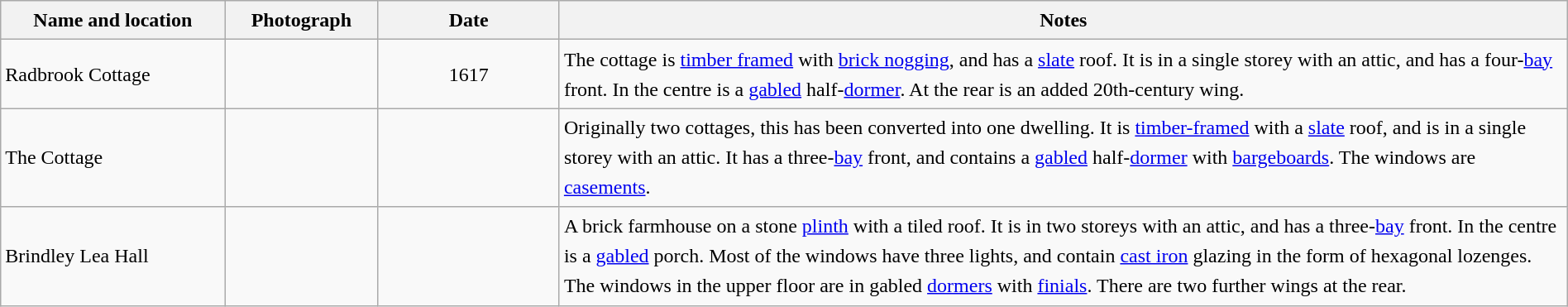<table class="wikitable sortable plainrowheaders" style="width:100%;border:0px;text-align:left;line-height:150%;">
<tr>
<th scope="col"  style="width:150px">Name and location</th>
<th scope="col"  style="width:100px" class="unsortable">Photograph</th>
<th scope="col"  style="width:120px">Date</th>
<th scope="col"  style="width:700px" class="unsortable">Notes</th>
</tr>
<tr>
<td>Radbrook Cottage<br><small></small></td>
<td></td>
<td align="center">1617</td>
<td>The cottage is <a href='#'>timber framed</a> with <a href='#'>brick nogging</a>, and has a <a href='#'>slate</a> roof. It is in a single storey with an attic, and has a four-<a href='#'>bay</a> front.  In the centre is a <a href='#'>gabled</a> half-<a href='#'>dormer</a>.  At the rear is an added 20th-century wing.</td>
</tr>
<tr>
<td>The Cottage<br><small></small></td>
<td></td>
<td align="center"></td>
<td>Originally two cottages, this has been converted into one dwelling.  It is <a href='#'>timber-framed</a> with a <a href='#'>slate</a> roof, and is in a single storey with an attic.  It has a three-<a href='#'>bay</a> front, and contains a <a href='#'>gabled</a> half-<a href='#'>dormer</a> with <a href='#'>bargeboards</a>.  The windows are <a href='#'>casements</a>.</td>
</tr>
<tr>
<td>Brindley Lea Hall<br><small></small></td>
<td></td>
<td align="center"></td>
<td>A brick farmhouse on a stone <a href='#'>plinth</a> with a tiled roof.  It is in two storeys with an attic, and has a three-<a href='#'>bay</a> front.  In the centre is a <a href='#'>gabled</a> porch.  Most of the windows have three lights, and contain <a href='#'>cast iron</a> glazing in the form of hexagonal lozenges.  The windows in the upper floor are in gabled <a href='#'>dormers</a> with <a href='#'>finials</a>.  There are two further wings at the rear.</td>
</tr>
<tr>
</tr>
</table>
